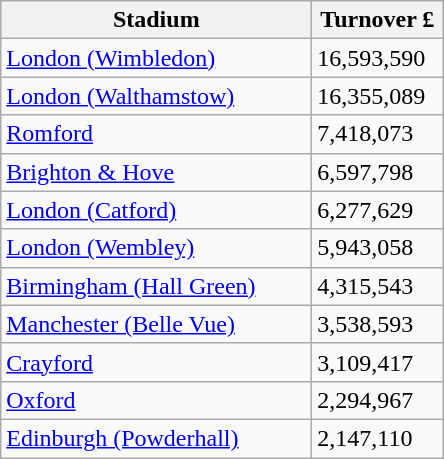<table class="wikitable">
<tr>
<th width=200>Stadium</th>
<th width=80>Turnover £</th>
</tr>
<tr>
<td><a href='#'>London (Wimbledon)</a></td>
<td>16,593,590</td>
</tr>
<tr>
<td><a href='#'>London (Walthamstow)</a></td>
<td>16,355,089</td>
</tr>
<tr>
<td><a href='#'>Romford</a></td>
<td>7,418,073</td>
</tr>
<tr>
<td><a href='#'>Brighton & Hove</a></td>
<td>6,597,798</td>
</tr>
<tr>
<td><a href='#'>London (Catford)</a></td>
<td>6,277,629</td>
</tr>
<tr>
<td><a href='#'>London (Wembley)</a></td>
<td>5,943,058</td>
</tr>
<tr>
<td><a href='#'>Birmingham (Hall Green)</a></td>
<td>4,315,543</td>
</tr>
<tr>
<td><a href='#'>Manchester (Belle Vue)</a></td>
<td>3,538,593</td>
</tr>
<tr>
<td><a href='#'>Crayford</a></td>
<td>3,109,417</td>
</tr>
<tr>
<td><a href='#'>Oxford</a></td>
<td>2,294,967</td>
</tr>
<tr>
<td><a href='#'>Edinburgh (Powderhall)</a></td>
<td>2,147,110</td>
</tr>
</table>
